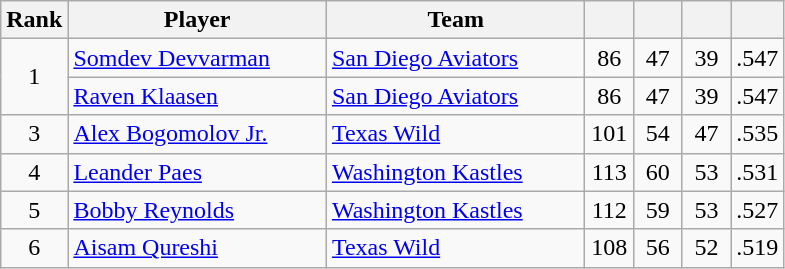<table class="wikitable" style="text-align:left">
<tr>
<th width="25px">Rank</th>
<th width="165px">Player</th>
<th width="165px">Team</th>
<th width="25px"></th>
<th width="25px"></th>
<th width="25px"></th>
<th width="25px"></th>
</tr>
<tr>
<td rowspan="2" style="text-align:center">1</td>
<td><a href='#'>Somdev Devvarman</a></td>
<td><a href='#'>San Diego Aviators</a></td>
<td style="text-align:center">86</td>
<td style="text-align:center">47</td>
<td style="text-align:center">39</td>
<td style="text-align:center">.547</td>
</tr>
<tr>
<td><a href='#'>Raven Klaasen</a></td>
<td><a href='#'>San Diego Aviators</a></td>
<td style="text-align:center">86</td>
<td style="text-align:center">47</td>
<td style="text-align:center">39</td>
<td style="text-align:center">.547</td>
</tr>
<tr>
<td style="text-align:center">3</td>
<td><a href='#'>Alex Bogomolov Jr.</a></td>
<td><a href='#'>Texas Wild</a></td>
<td style="text-align:center">101</td>
<td style="text-align:center">54</td>
<td style="text-align:center">47</td>
<td style="text-align:center">.535</td>
</tr>
<tr>
<td style="text-align:center">4</td>
<td><a href='#'>Leander Paes</a></td>
<td><a href='#'>Washington Kastles</a></td>
<td style="text-align:center">113</td>
<td style="text-align:center">60</td>
<td style="text-align:center">53</td>
<td style="text-align:center">.531</td>
</tr>
<tr>
<td style="text-align:center">5</td>
<td><a href='#'>Bobby Reynolds</a></td>
<td><a href='#'>Washington Kastles</a></td>
<td style="text-align:center">112</td>
<td style="text-align:center">59</td>
<td style="text-align:center">53</td>
<td style="text-align:center">.527</td>
</tr>
<tr>
<td style="text-align:center">6</td>
<td><a href='#'>Aisam Qureshi</a></td>
<td><a href='#'>Texas Wild</a></td>
<td style="text-align:center">108</td>
<td style="text-align:center">56</td>
<td style="text-align:center">52</td>
<td style="text-align:center">.519</td>
</tr>
</table>
